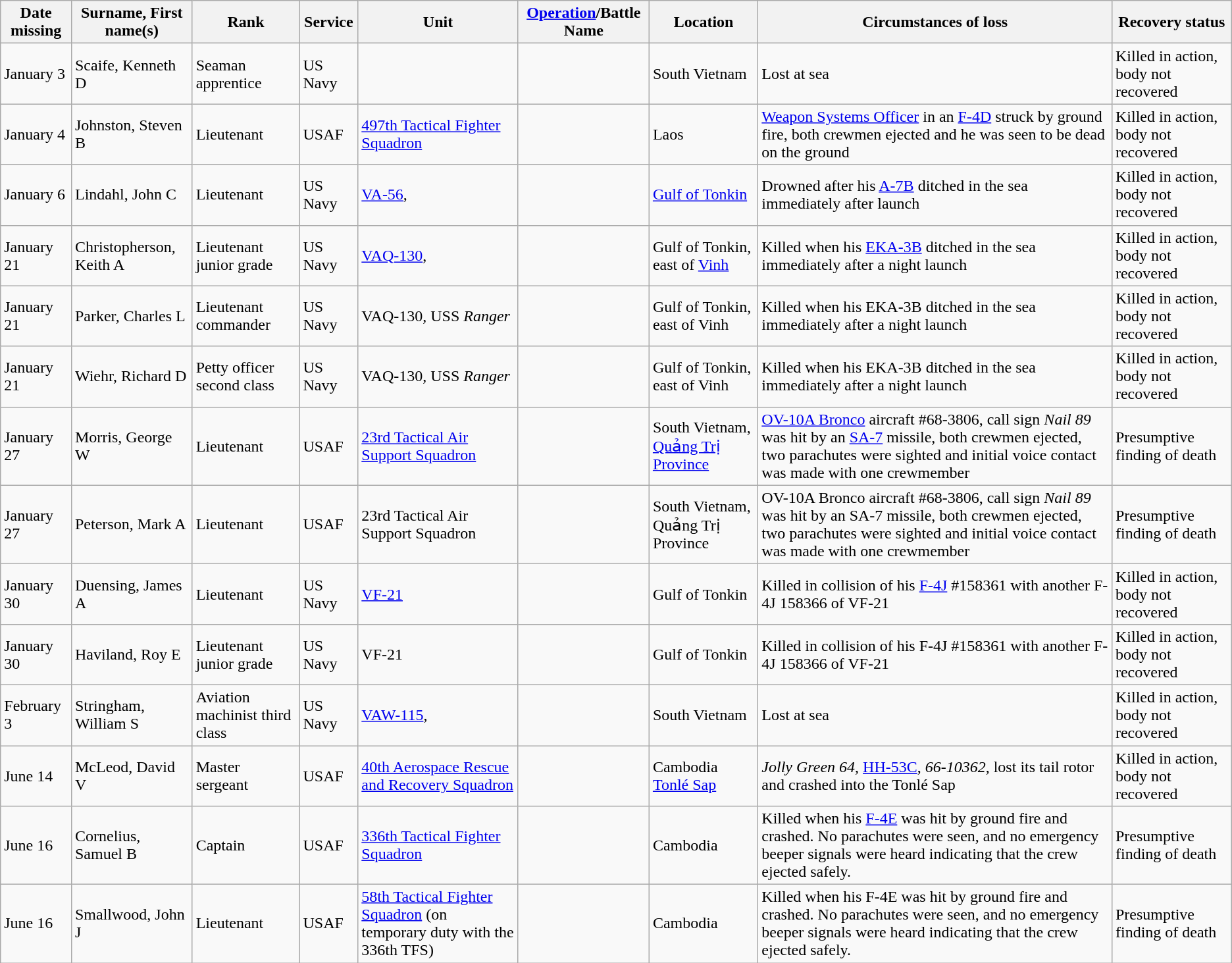<table class="wikitable sortable">
<tr>
<th>Date missing</th>
<th>Surname, First name(s)</th>
<th>Rank</th>
<th>Service</th>
<th>Unit</th>
<th><a href='#'>Operation</a>/Battle Name</th>
<th>Location</th>
<th>Circumstances of loss</th>
<th>Recovery status</th>
</tr>
<tr>
<td>January 3</td>
<td>Scaife, Kenneth D</td>
<td>Seaman apprentice</td>
<td>US Navy</td>
<td></td>
<td></td>
<td>South Vietnam</td>
<td>Lost at sea</td>
<td>Killed in action, body not recovered</td>
</tr>
<tr>
<td>January 4</td>
<td>Johnston, Steven B</td>
<td>Lieutenant</td>
<td>USAF</td>
<td><a href='#'>497th Tactical Fighter Squadron</a></td>
<td></td>
<td>Laos</td>
<td><a href='#'>Weapon Systems Officer</a> in an <a href='#'>F-4D</a> struck by ground fire, both crewmen ejected and he was seen to be dead on the ground</td>
<td>Killed in action, body not recovered</td>
</tr>
<tr>
<td>January 6</td>
<td>Lindahl, John C</td>
<td>Lieutenant</td>
<td>US Navy</td>
<td><a href='#'>VA-56</a>, </td>
<td></td>
<td><a href='#'>Gulf of Tonkin</a></td>
<td>Drowned after his <a href='#'>A-7B</a> ditched in the sea immediately after launch</td>
<td>Killed in action, body not recovered</td>
</tr>
<tr>
<td>January 21</td>
<td>Christopherson, Keith A</td>
<td>Lieutenant junior grade</td>
<td>US Navy</td>
<td><a href='#'>VAQ-130</a>, </td>
<td></td>
<td>Gulf of Tonkin, east of <a href='#'>Vinh</a></td>
<td>Killed when his <a href='#'>EKA-3B</a> ditched in the sea immediately after a night launch</td>
<td>Killed in action, body not recovered</td>
</tr>
<tr>
<td>January 21</td>
<td>Parker, Charles L</td>
<td>Lieutenant commander</td>
<td>US Navy</td>
<td>VAQ-130, USS <em>Ranger</em></td>
<td></td>
<td>Gulf of Tonkin, east of Vinh</td>
<td>Killed when his EKA-3B ditched in the sea immediately after a night launch</td>
<td>Killed in action, body not recovered</td>
</tr>
<tr>
<td>January 21</td>
<td>Wiehr, Richard D</td>
<td>Petty officer second class</td>
<td>US Navy</td>
<td>VAQ-130, USS <em>Ranger</em></td>
<td></td>
<td>Gulf of Tonkin, east of Vinh</td>
<td>Killed when his EKA-3B ditched in the sea immediately after a night launch</td>
<td>Killed in action, body not recovered</td>
</tr>
<tr>
<td>January 27</td>
<td>Morris, George W</td>
<td>Lieutenant</td>
<td>USAF</td>
<td><a href='#'>23rd Tactical Air Support Squadron</a></td>
<td></td>
<td>South Vietnam, <a href='#'>Quảng Trị Province</a></td>
<td><a href='#'>OV-10A Bronco</a> aircraft #68-3806, call sign <em>Nail 89</em> was hit by an <a href='#'>SA-7</a> missile, both crewmen ejected, two parachutes were sighted and initial voice contact was made with one crewmember</td>
<td>Presumptive finding of death</td>
</tr>
<tr>
<td>January 27</td>
<td>Peterson, Mark A</td>
<td>Lieutenant</td>
<td>USAF</td>
<td>23rd Tactical Air Support Squadron</td>
<td></td>
<td>South Vietnam, Quảng Trị Province</td>
<td>OV-10A Bronco aircraft #68-3806, call sign <em>Nail 89</em> was hit by an SA-7 missile, both crewmen ejected, two parachutes were sighted and initial voice contact was made with one crewmember</td>
<td>Presumptive finding of death</td>
</tr>
<tr>
<td>January 30</td>
<td>Duensing, James A</td>
<td>Lieutenant</td>
<td>US Navy</td>
<td><a href='#'>VF-21</a></td>
<td></td>
<td>Gulf of Tonkin</td>
<td>Killed in collision of his <a href='#'>F-4J</a> #158361 with another F-4J 158366 of VF-21</td>
<td>Killed in action, body not recovered</td>
</tr>
<tr>
<td>January 30</td>
<td>Haviland, Roy E</td>
<td>Lieutenant junior grade</td>
<td>US Navy</td>
<td>VF-21</td>
<td></td>
<td>Gulf of Tonkin</td>
<td>Killed in collision of his F-4J #158361 with another F-4J 158366 of VF-21</td>
<td>Killed in action, body not recovered</td>
</tr>
<tr>
<td>February 3</td>
<td>Stringham, William S</td>
<td>Aviation machinist third class</td>
<td>US Navy</td>
<td><a href='#'>VAW-115</a>, </td>
<td></td>
<td>South Vietnam</td>
<td>Lost at sea</td>
<td>Killed in action, body not recovered</td>
</tr>
<tr>
<td>June 14</td>
<td>McLeod, David V</td>
<td>Master sergeant</td>
<td>USAF</td>
<td><a href='#'>40th Aerospace Rescue and Recovery Squadron</a></td>
<td></td>
<td>Cambodia <a href='#'>Tonlé Sap</a></td>
<td><em>Jolly Green 64</em>, <a href='#'>HH-53C</a>, <em>66-10362</em>, lost its tail rotor and crashed into the Tonlé Sap</td>
<td>Killed in action, body not recovered</td>
</tr>
<tr>
<td>June 16</td>
<td>Cornelius, Samuel B</td>
<td>Captain</td>
<td>USAF</td>
<td><a href='#'>336th Tactical Fighter Squadron</a></td>
<td></td>
<td>Cambodia</td>
<td>Killed when his <a href='#'>F-4E</a> was hit by ground fire and crashed. No parachutes were seen, and no emergency beeper signals were heard indicating that the crew ejected safely.</td>
<td>Presumptive finding of death</td>
</tr>
<tr>
<td>June 16</td>
<td>Smallwood, John J</td>
<td>Lieutenant</td>
<td>USAF</td>
<td><a href='#'>58th Tactical Fighter Squadron</a> (on temporary duty with the 336th TFS)</td>
<td></td>
<td>Cambodia</td>
<td>Killed when his F-4E was hit by ground fire and crashed. No parachutes were seen, and no emergency beeper signals were heard indicating that the crew ejected safely.</td>
<td>Presumptive finding of death</td>
</tr>
</table>
